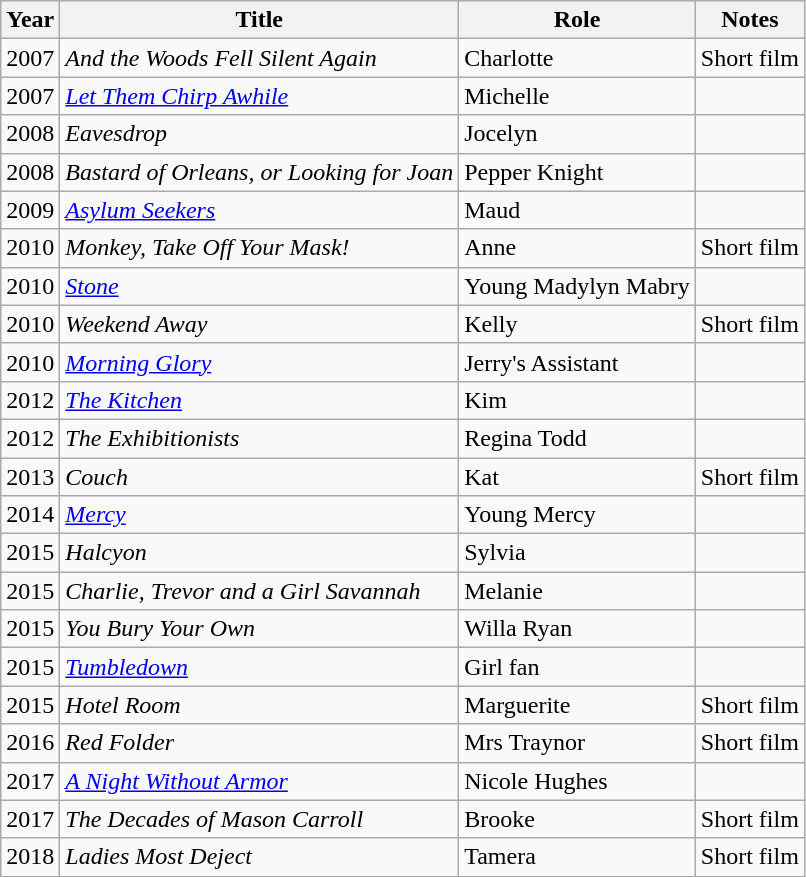<table class="wikitable sortable">
<tr>
<th>Year</th>
<th>Title</th>
<th>Role</th>
<th class="unsortable">Notes</th>
</tr>
<tr>
<td>2007</td>
<td><em>And the Woods Fell Silent Again</em></td>
<td>Charlotte</td>
<td>Short film</td>
</tr>
<tr>
<td>2007</td>
<td><em><a href='#'>Let Them Chirp Awhile</a></em></td>
<td>Michelle</td>
<td></td>
</tr>
<tr>
<td>2008</td>
<td><em>Eavesdrop</em></td>
<td>Jocelyn</td>
<td></td>
</tr>
<tr>
<td>2008</td>
<td><em>Bastard of Orleans, or Looking for Joan</em></td>
<td>Pepper Knight</td>
<td></td>
</tr>
<tr>
<td>2009</td>
<td><em><a href='#'>Asylum Seekers</a></em></td>
<td>Maud</td>
<td></td>
</tr>
<tr>
<td>2010</td>
<td><em>Monkey, Take Off Your Mask!</em></td>
<td>Anne</td>
<td>Short film</td>
</tr>
<tr>
<td>2010</td>
<td><em><a href='#'>Stone</a></em></td>
<td>Young Madylyn Mabry</td>
<td></td>
</tr>
<tr>
<td>2010</td>
<td><em>Weekend Away</em></td>
<td>Kelly</td>
<td>Short film</td>
</tr>
<tr>
<td>2010</td>
<td><em><a href='#'>Morning Glory</a></em></td>
<td>Jerry's Assistant</td>
<td></td>
</tr>
<tr>
<td>2012</td>
<td><em><a href='#'>The Kitchen</a></em></td>
<td>Kim</td>
<td></td>
</tr>
<tr>
<td>2012</td>
<td><em>The Exhibitionists</em></td>
<td>Regina Todd</td>
<td></td>
</tr>
<tr>
<td>2013</td>
<td><em>Couch</em></td>
<td>Kat</td>
<td>Short film</td>
</tr>
<tr>
<td>2014</td>
<td><em><a href='#'>Mercy</a></em></td>
<td>Young Mercy</td>
<td></td>
</tr>
<tr>
<td>2015</td>
<td><em>Halcyon</em></td>
<td>Sylvia</td>
<td></td>
</tr>
<tr>
<td>2015</td>
<td><em>Charlie, Trevor and a Girl Savannah</em></td>
<td>Melanie</td>
<td></td>
</tr>
<tr>
<td>2015</td>
<td><em>You Bury Your Own</em></td>
<td>Willa Ryan</td>
<td></td>
</tr>
<tr>
<td>2015</td>
<td><em><a href='#'>Tumbledown</a></em></td>
<td>Girl fan</td>
<td></td>
</tr>
<tr>
<td>2015</td>
<td><em>Hotel Room</em></td>
<td>Marguerite</td>
<td>Short film</td>
</tr>
<tr>
<td>2016</td>
<td><em>Red Folder</em></td>
<td>Mrs Traynor</td>
<td>Short film</td>
</tr>
<tr>
<td>2017</td>
<td><em><a href='#'>A Night Without Armor</a></em></td>
<td>Nicole Hughes</td>
<td></td>
</tr>
<tr>
<td>2017</td>
<td><em>The Decades of Mason Carroll</em></td>
<td>Brooke</td>
<td>Short film</td>
</tr>
<tr>
<td>2018</td>
<td><em>Ladies Most Deject</em></td>
<td>Tamera</td>
<td>Short film</td>
</tr>
</table>
